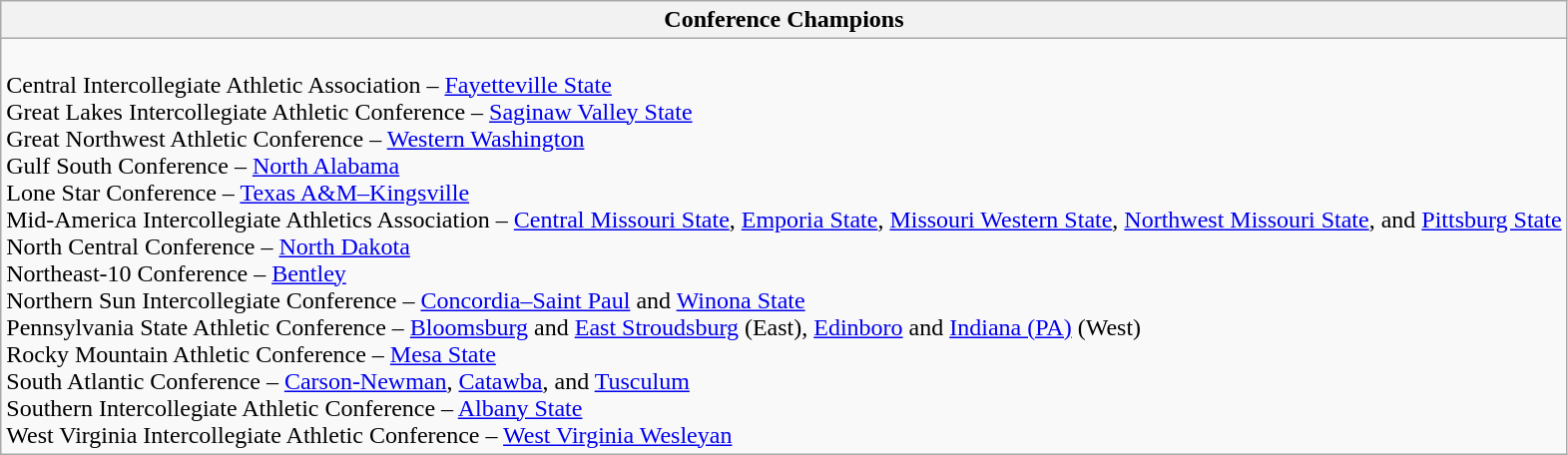<table class="wikitable">
<tr>
<th>Conference Champions</th>
</tr>
<tr>
<td><br>Central Intercollegiate Athletic Association – <a href='#'>Fayetteville State</a><br>
Great Lakes Intercollegiate Athletic Conference – <a href='#'>Saginaw Valley State</a><br>
Great Northwest Athletic Conference – <a href='#'>Western Washington</a><br>
Gulf South Conference – <a href='#'>North Alabama</a><br>
Lone Star Conference – <a href='#'>Texas A&M–Kingsville</a><br>
Mid-America Intercollegiate Athletics Association – <a href='#'>Central Missouri State</a>, <a href='#'>Emporia State</a>, <a href='#'>Missouri Western State</a>, <a href='#'>Northwest Missouri State</a>, and <a href='#'>Pittsburg State</a><br>
North Central Conference – <a href='#'>North Dakota</a><br>
Northeast-10 Conference – <a href='#'>Bentley</a><br>
Northern Sun Intercollegiate Conference – <a href='#'>Concordia–Saint Paul</a> and <a href='#'>Winona State</a><br>
Pennsylvania State Athletic Conference – <a href='#'>Bloomsburg</a> and <a href='#'>East Stroudsburg</a> (East), <a href='#'>Edinboro</a> and <a href='#'>Indiana (PA)</a> (West)<br>
Rocky Mountain Athletic Conference – <a href='#'>Mesa State</a><br>
South Atlantic Conference – <a href='#'>Carson-Newman</a>, <a href='#'>Catawba</a>, and <a href='#'>Tusculum</a><br>
Southern Intercollegiate Athletic Conference – <a href='#'>Albany State</a><br>
West Virginia Intercollegiate Athletic Conference – <a href='#'>West Virginia Wesleyan</a></td>
</tr>
</table>
